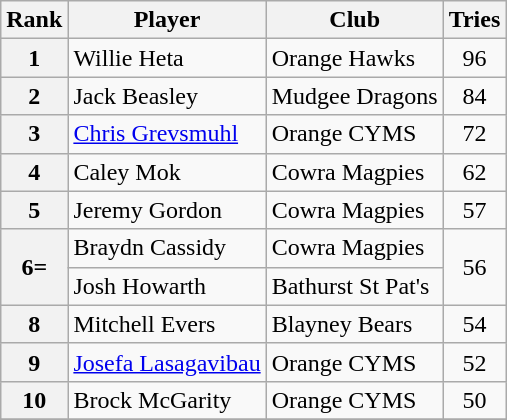<table class="wikitable" style="text-align:center">
<tr>
<th>Rank</th>
<th>Player</th>
<th>Club</th>
<th>Tries</th>
</tr>
<tr>
<th>1</th>
<td align="left"> Willie Heta</td>
<td align="left"> Orange Hawks</td>
<td>96</td>
</tr>
<tr>
<th>2</th>
<td align="left"> Jack Beasley</td>
<td align="left"> Mudgee Dragons</td>
<td>84</td>
</tr>
<tr>
<th>3</th>
<td align="left"> <a href='#'>Chris Grevsmuhl</a></td>
<td align="left"> Orange CYMS</td>
<td>72</td>
</tr>
<tr>
<th>4</th>
<td align="left"> Caley Mok</td>
<td align="left"> Cowra Magpies</td>
<td>62</td>
</tr>
<tr>
<th>5</th>
<td align="left"> Jeremy Gordon</td>
<td align="left"> Cowra Magpies</td>
<td>57</td>
</tr>
<tr>
<th rowspan=2>6=</th>
<td align="left"> Braydn Cassidy</td>
<td align="left"> Cowra Magpies</td>
<td rowspan=2>56</td>
</tr>
<tr>
<td align="left"> Josh Howarth</td>
<td align="left"> Bathurst St Pat's</td>
</tr>
<tr>
<th>8</th>
<td align="left"> Mitchell Evers</td>
<td align="left"> Blayney Bears</td>
<td>54</td>
</tr>
<tr>
<th>9</th>
<td align="left"> <a href='#'>Josefa Lasagavibau</a></td>
<td align="left"> Orange CYMS</td>
<td>52</td>
</tr>
<tr>
<th>10</th>
<td align="left"> Brock McGarity</td>
<td align="left"> Orange CYMS</td>
<td>50</td>
</tr>
<tr>
</tr>
</table>
